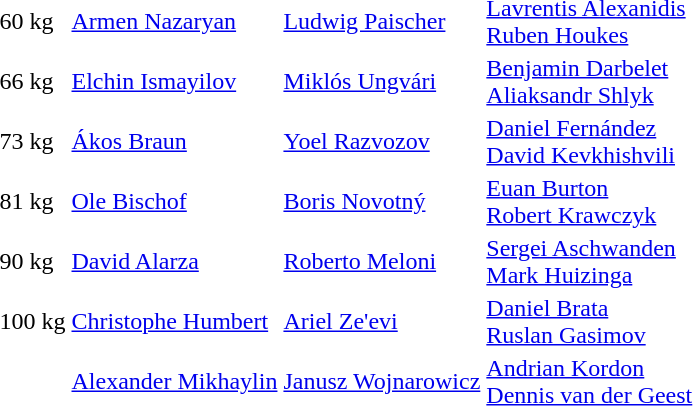<table>
<tr>
<td>60 kg</td>
<td> <a href='#'>Armen Nazaryan</a></td>
<td> <a href='#'>Ludwig Paischer</a></td>
<td> <a href='#'>Lavrentis Alexanidis</a> <br>  <a href='#'>Ruben Houkes</a></td>
</tr>
<tr>
<td>66 kg</td>
<td> <a href='#'>Elchin Ismayilov</a></td>
<td> <a href='#'>Miklós Ungvári</a></td>
<td> <a href='#'>Benjamin Darbelet</a> <br>  <a href='#'>Aliaksandr Shlyk</a></td>
</tr>
<tr>
<td>73 kg</td>
<td> <a href='#'>Ákos Braun</a></td>
<td> <a href='#'>Yoel Razvozov</a></td>
<td> <a href='#'>Daniel Fernández</a> <br>  <a href='#'>David Kevkhishvili</a></td>
</tr>
<tr>
<td>81 kg</td>
<td> <a href='#'>Ole Bischof</a></td>
<td> <a href='#'>Boris Novotný</a></td>
<td> <a href='#'>Euan Burton</a> <br>  <a href='#'>Robert Krawczyk</a></td>
</tr>
<tr>
<td>90 kg</td>
<td> <a href='#'>David Alarza</a></td>
<td> <a href='#'>Roberto Meloni</a></td>
<td> <a href='#'>Sergei Aschwanden</a> <br>  <a href='#'>Mark Huizinga</a></td>
</tr>
<tr>
<td>100 kg</td>
<td> <a href='#'>Christophe Humbert</a></td>
<td> <a href='#'>Ariel Ze'evi</a></td>
<td> <a href='#'>Daniel Brata</a> <br>  <a href='#'>Ruslan Gasimov</a></td>
</tr>
<tr>
<td></td>
<td> <a href='#'>Alexander Mikhaylin</a></td>
<td> <a href='#'>Janusz Wojnarowicz</a></td>
<td> <a href='#'>Andrian Kordon</a> <br>  <a href='#'>Dennis van der Geest</a></td>
</tr>
</table>
